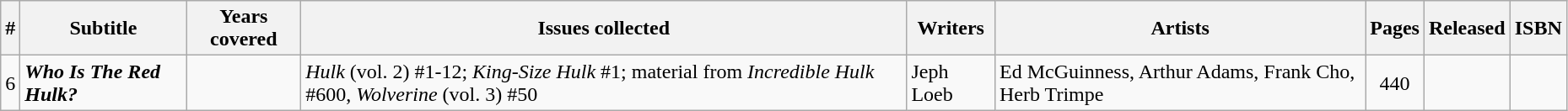<table class="wikitable sortable" width=98%>
<tr>
<th class="unsortable">#</th>
<th class="unsortable">Subtitle</th>
<th>Years covered</th>
<th class="unsortable">Issues collected</th>
<th class="unsortable">Writers</th>
<th class="unsortable">Artists</th>
<th class="unsortable">Pages</th>
<th>Released</th>
<th class="unsortable">ISBN</th>
</tr>
<tr>
<td>6</td>
<td><strong><em>Who Is The Red Hulk?</em></strong></td>
<td></td>
<td><em>Hulk</em> (vol. 2) #1-12; <em>King-Size Hulk</em> #1; material from <em>Incredible Hulk</em> #600, <em>Wolverine</em> (vol. 3) #50</td>
<td>Jeph Loeb</td>
<td>Ed McGuinness, Arthur Adams, Frank Cho, Herb Trimpe</td>
<td style="text-align: center;">440</td>
<td></td>
<td></td>
</tr>
</table>
